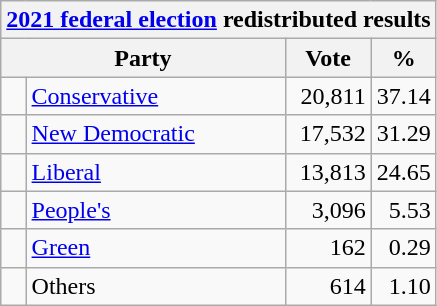<table class="wikitable">
<tr>
<th colspan="4"><a href='#'>2021 federal election</a> redistributed results</th>
</tr>
<tr>
<th bgcolor="#DDDDFF" width="130px" colspan="2">Party</th>
<th bgcolor="#DDDDFF" width="50px">Vote</th>
<th bgcolor="#DDDDFF" width="30px">%</th>
</tr>
<tr>
<td> </td>
<td><a href='#'>Conservative</a></td>
<td align=right>20,811</td>
<td align=right>37.14</td>
</tr>
<tr>
<td> </td>
<td><a href='#'>New Democratic</a></td>
<td align=right>17,532</td>
<td align=right>31.29</td>
</tr>
<tr>
<td> </td>
<td><a href='#'>Liberal</a></td>
<td align=right>13,813</td>
<td align=right>24.65</td>
</tr>
<tr>
<td> </td>
<td><a href='#'>People's</a></td>
<td align=right>3,096</td>
<td align=right>5.53</td>
</tr>
<tr>
<td> </td>
<td><a href='#'>Green</a></td>
<td align=right>162</td>
<td align=right>0.29</td>
</tr>
<tr>
<td> </td>
<td>Others</td>
<td align=right>614</td>
<td align=right>1.10</td>
</tr>
</table>
